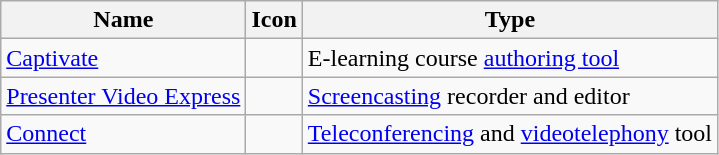<table class="wikitable noresize">
<tr>
<th>Name</th>
<th>Icon</th>
<th>Type</th>
</tr>
<tr>
<td><a href='#'>Captivate</a></td>
<td></td>
<td>E-learning course <a href='#'>authoring tool</a></td>
</tr>
<tr>
<td><a href='#'>Presenter Video Express</a></td>
<td></td>
<td><a href='#'>Screencasting</a> recorder and editor</td>
</tr>
<tr>
<td><a href='#'>Connect</a></td>
<td></td>
<td><a href='#'>Teleconferencing</a> and <a href='#'>videotelephony</a> tool</td>
</tr>
</table>
